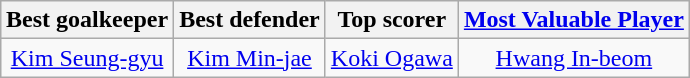<table class="wikitable" style="margin: 0 auto;">
<tr>
<th>Best goalkeeper</th>
<th>Best defender</th>
<th>Top scorer</th>
<th><a href='#'>Most Valuable Player</a></th>
</tr>
<tr>
<td align=center> <a href='#'>Kim Seung-gyu</a></td>
<td align=center> <a href='#'>Kim Min-jae</a></td>
<td align=center> <a href='#'>Koki Ogawa</a></td>
<td align=center> <a href='#'>Hwang In-beom</a></td>
</tr>
</table>
